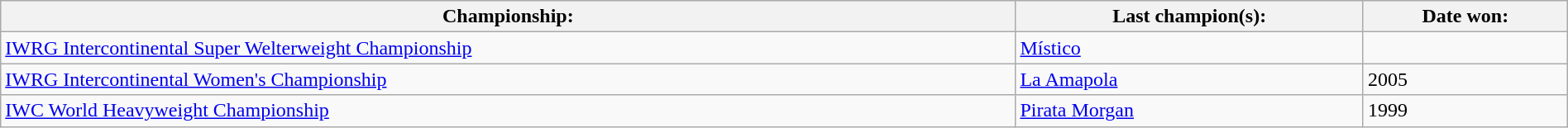<table class="wikitable"  width=100%>
<tr>
<th>Championship:</th>
<th>Last champion(s):</th>
<th>Date won:</th>
</tr>
<tr>
<td><a href='#'>IWRG Intercontinental Super Welterweight Championship</a></td>
<td><a href='#'>Místico</a></td>
<td></td>
</tr>
<tr>
<td><a href='#'>IWRG Intercontinental Women's Championship</a></td>
<td><a href='#'>La Amapola</a></td>
<td>2005</td>
</tr>
<tr>
<td><a href='#'>IWC World Heavyweight Championship</a></td>
<td><a href='#'>Pirata Morgan</a></td>
<td>1999</td>
</tr>
</table>
